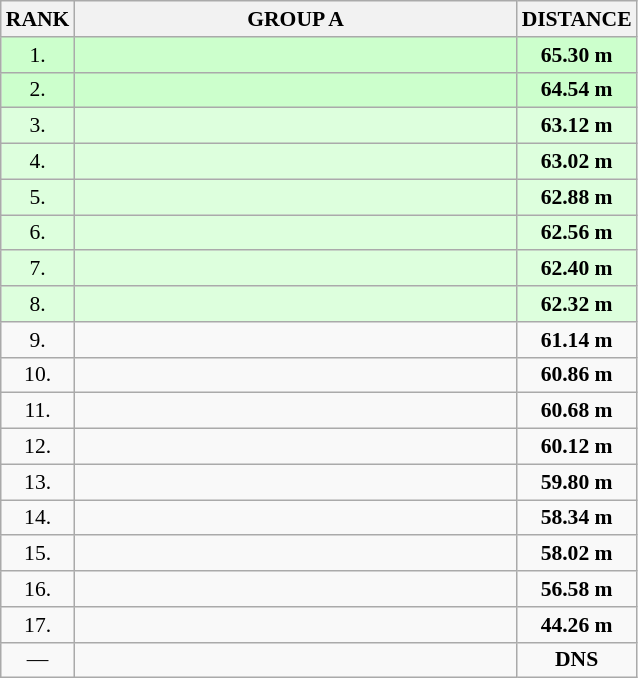<table class="wikitable" style="border-collapse: collapse; font-size: 90%;">
<tr>
<th>RANK</th>
<th style="width: 20em">GROUP A</th>
<th style="width: 5em">DISTANCE</th>
</tr>
<tr style="background:#ccffcc;">
<td align="center">1.</td>
<td></td>
<td align="center"><strong>65.30 m</strong></td>
</tr>
<tr style="background:#ccffcc;">
<td align="center">2.</td>
<td></td>
<td align="center"><strong>64.54 m</strong></td>
</tr>
<tr style="background:#ddffdd;">
<td align="center">3.</td>
<td></td>
<td align="center"><strong>63.12 m</strong></td>
</tr>
<tr style="background:#ddffdd;">
<td align="center">4.</td>
<td></td>
<td align="center"><strong>63.02 m</strong></td>
</tr>
<tr style="background:#ddffdd;">
<td align="center">5.</td>
<td></td>
<td align="center"><strong>62.88 m</strong></td>
</tr>
<tr style="background:#ddffdd;">
<td align="center">6.</td>
<td></td>
<td align="center"><strong>62.56 m</strong></td>
</tr>
<tr style="background:#ddffdd;">
<td align="center">7.</td>
<td></td>
<td align="center"><strong>62.40 m</strong></td>
</tr>
<tr style="background:#ddffdd;">
<td align="center">8.</td>
<td></td>
<td align="center"><strong>62.32 m</strong></td>
</tr>
<tr>
<td align="center">9.</td>
<td></td>
<td align="center"><strong>61.14 m</strong></td>
</tr>
<tr>
<td align="center">10.</td>
<td></td>
<td align="center"><strong>60.86 m</strong></td>
</tr>
<tr>
<td align="center">11.</td>
<td></td>
<td align="center"><strong>60.68 m</strong></td>
</tr>
<tr>
<td align="center">12.</td>
<td></td>
<td align="center"><strong>60.12 m</strong></td>
</tr>
<tr>
<td align="center">13.</td>
<td></td>
<td align="center"><strong>59.80 m</strong></td>
</tr>
<tr>
<td align="center">14.</td>
<td></td>
<td align="center"><strong>58.34 m</strong></td>
</tr>
<tr>
<td align="center">15.</td>
<td></td>
<td align="center"><strong>58.02 m</strong></td>
</tr>
<tr>
<td align="center">16.</td>
<td></td>
<td align="center"><strong>56.58 m</strong></td>
</tr>
<tr>
<td align="center">17.</td>
<td></td>
<td align="center"><strong>44.26 m</strong></td>
</tr>
<tr>
<td align="center">—</td>
<td></td>
<td align="center"><strong>DNS</strong></td>
</tr>
</table>
